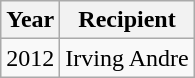<table class="wikitable sortable">
<tr>
<th>Year</th>
<th>Recipient</th>
</tr>
<tr>
<td>2012</td>
<td>Irving Andre</td>
</tr>
</table>
